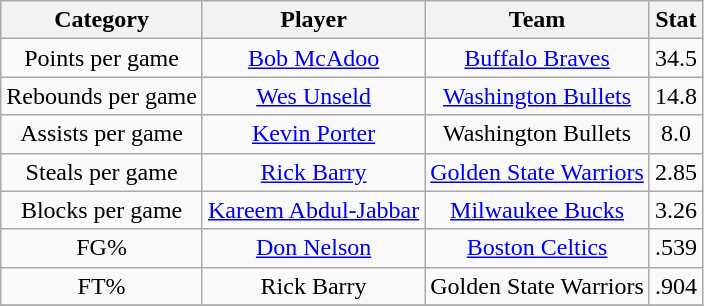<table class="wikitable" style="text-align:center">
<tr>
<th>Category</th>
<th>Player</th>
<th>Team</th>
<th>Stat</th>
</tr>
<tr>
<td>Points per game</td>
<td><a href='#'>Bob McAdoo</a></td>
<td><a href='#'>Buffalo Braves</a></td>
<td>34.5</td>
</tr>
<tr>
<td>Rebounds per game</td>
<td><a href='#'>Wes Unseld</a></td>
<td><a href='#'>Washington Bullets</a></td>
<td>14.8</td>
</tr>
<tr>
<td>Assists per game</td>
<td><a href='#'>Kevin Porter</a></td>
<td>Washington Bullets</td>
<td>8.0</td>
</tr>
<tr>
<td>Steals per game</td>
<td><a href='#'>Rick Barry</a></td>
<td><a href='#'>Golden State Warriors</a></td>
<td>2.85</td>
</tr>
<tr>
<td>Blocks per game</td>
<td><a href='#'>Kareem Abdul-Jabbar</a></td>
<td><a href='#'>Milwaukee Bucks</a></td>
<td>3.26</td>
</tr>
<tr>
<td>FG%</td>
<td><a href='#'>Don Nelson</a></td>
<td><a href='#'>Boston Celtics</a></td>
<td>.539</td>
</tr>
<tr>
<td>FT%</td>
<td>Rick Barry</td>
<td>Golden State Warriors</td>
<td>.904</td>
</tr>
<tr>
</tr>
</table>
